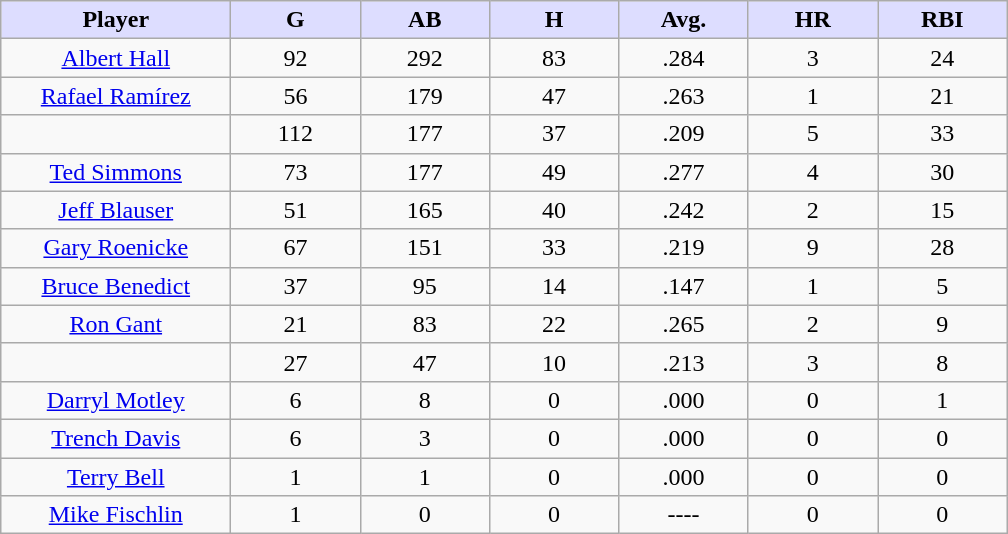<table class="wikitable sortable">
<tr>
<th style="background:#ddf; width:16%;">Player</th>
<th style="background:#ddf; width:9%;">G</th>
<th style="background:#ddf; width:9%;">AB</th>
<th style="background:#ddf; width:9%;">H</th>
<th style="background:#ddf; width:9%;">Avg.</th>
<th style="background:#ddf; width:9%;">HR</th>
<th style="background:#ddf; width:9%;">RBI</th>
</tr>
<tr style="text-align:center;">
<td><a href='#'>Albert Hall</a></td>
<td>92</td>
<td>292</td>
<td>83</td>
<td>.284</td>
<td>3</td>
<td>24</td>
</tr>
<tr align=center>
<td><a href='#'>Rafael Ramírez</a></td>
<td>56</td>
<td>179</td>
<td>47</td>
<td>.263</td>
<td>1</td>
<td>21</td>
</tr>
<tr align=center>
<td></td>
<td>112</td>
<td>177</td>
<td>37</td>
<td>.209</td>
<td>5</td>
<td>33</td>
</tr>
<tr style="text-align:center;">
<td><a href='#'>Ted Simmons</a></td>
<td>73</td>
<td>177</td>
<td>49</td>
<td>.277</td>
<td>4</td>
<td>30</td>
</tr>
<tr align=center>
<td><a href='#'>Jeff Blauser</a></td>
<td>51</td>
<td>165</td>
<td>40</td>
<td>.242</td>
<td>2</td>
<td>15</td>
</tr>
<tr align=center>
<td><a href='#'>Gary Roenicke</a></td>
<td>67</td>
<td>151</td>
<td>33</td>
<td>.219</td>
<td>9</td>
<td>28</td>
</tr>
<tr align=center>
<td><a href='#'>Bruce Benedict</a></td>
<td>37</td>
<td>95</td>
<td>14</td>
<td>.147</td>
<td>1</td>
<td>5</td>
</tr>
<tr align=center>
<td><a href='#'>Ron Gant</a></td>
<td>21</td>
<td>83</td>
<td>22</td>
<td>.265</td>
<td>2</td>
<td>9</td>
</tr>
<tr align=center>
<td></td>
<td>27</td>
<td>47</td>
<td>10</td>
<td>.213</td>
<td>3</td>
<td>8</td>
</tr>
<tr align=center>
<td><a href='#'>Darryl Motley</a></td>
<td>6</td>
<td>8</td>
<td>0</td>
<td>.000</td>
<td>0</td>
<td>1</td>
</tr>
<tr align=center>
<td><a href='#'>Trench Davis</a></td>
<td>6</td>
<td>3</td>
<td>0</td>
<td>.000</td>
<td>0</td>
<td>0</td>
</tr>
<tr align=center>
<td><a href='#'>Terry Bell</a></td>
<td>1</td>
<td>1</td>
<td>0</td>
<td>.000</td>
<td>0</td>
<td>0</td>
</tr>
<tr align=center>
<td><a href='#'>Mike Fischlin</a></td>
<td>1</td>
<td>0</td>
<td>0</td>
<td>----</td>
<td>0</td>
<td>0</td>
</tr>
</table>
